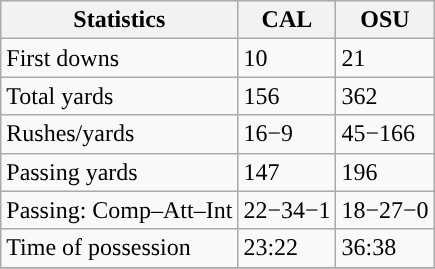<table class="wikitable" style="float: left;">
<tr>
<th>Statistics</th>
<th>CAL</th>
<th>OSU</th>
</tr>
<tr>
<td>First downs</td>
<td>10</td>
<td>21</td>
</tr>
<tr>
<td>Total yards</td>
<td>156</td>
<td>362</td>
</tr>
<tr>
<td>Rushes/yards</td>
<td>16−9</td>
<td>45−166</td>
</tr>
<tr>
<td>Passing yards</td>
<td>147</td>
<td>196</td>
</tr>
<tr>
<td>Passing: Comp–Att–Int</td>
<td>22−34−1</td>
<td>18−27−0</td>
</tr>
<tr>
<td>Time of possession</td>
<td>23:22</td>
<td>36:38</td>
</tr>
<tr>
</tr>
</table>
